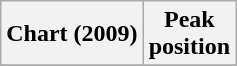<table class="wikitable plainrowheaders"  style="text-align:center">
<tr>
<th>Chart (2009)</th>
<th>Peak<br>position</th>
</tr>
<tr>
</tr>
</table>
